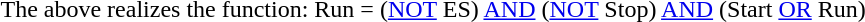<table>
<tr>
<td><pre><br></pre>
<pre></pre>
The above realizes the function: Run = (<a href='#'>NOT</a> ES) <a href='#'>AND</a> (<a href='#'>NOT</a> Stop) <a href='#'>AND</a> (Start <a href='#'>OR</a> Run)</td>
</tr>
</table>
